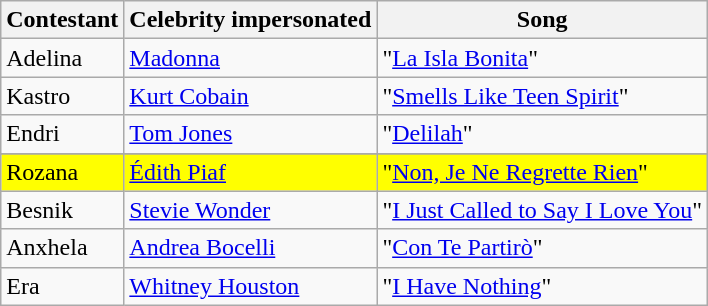<table class="wikitable">
<tr>
<th>Contestant</th>
<th>Celebrity impersonated</th>
<th>Song</th>
</tr>
<tr>
<td>Adelina</td>
<td><a href='#'>Madonna</a></td>
<td>"<a href='#'>La Isla Bonita</a>"</td>
</tr>
<tr>
<td>Kastro</td>
<td><a href='#'>Kurt Cobain</a></td>
<td>"<a href='#'>Smells Like Teen Spirit</a>"</td>
</tr>
<tr>
<td>Endri</td>
<td><a href='#'>Tom Jones</a></td>
<td>"<a href='#'>Delilah</a>"</td>
</tr>
<tr>
</tr>
<tr style="background:yellow">
<td>Rozana</td>
<td><a href='#'>Édith Piaf</a></td>
<td>"<a href='#'>Non, Je Ne Regrette Rien</a>"</td>
</tr>
<tr>
<td>Besnik</td>
<td><a href='#'>Stevie Wonder</a></td>
<td>"<a href='#'>I Just Called to Say I Love You</a>"</td>
</tr>
<tr>
<td>Anxhela</td>
<td><a href='#'>Andrea Bocelli</a></td>
<td>"<a href='#'>Con Te Partirò</a>"</td>
</tr>
<tr>
<td>Era</td>
<td><a href='#'>Whitney Houston</a></td>
<td>"<a href='#'>I Have Nothing</a>"</td>
</tr>
</table>
